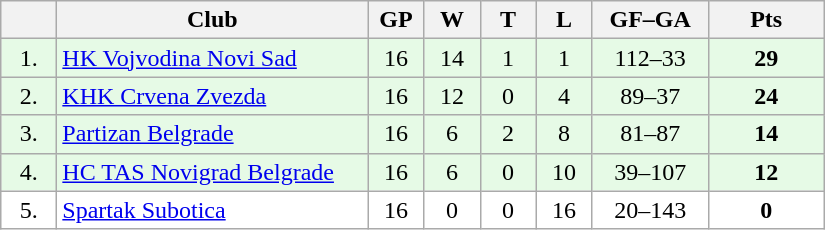<table class="wikitable">
<tr>
<th width="30"></th>
<th width="200">Club</th>
<th width="30">GP</th>
<th width="30">W</th>
<th width="30">T</th>
<th width="30">L</th>
<th width="70">GF–GA</th>
<th width="70">Pts</th>
</tr>
<tr bgcolor="#e6fae6" align="center">
<td>1.</td>
<td align="left"><a href='#'>HK Vojvodina Novi Sad</a></td>
<td>16</td>
<td>14</td>
<td>1</td>
<td>1</td>
<td>112–33</td>
<td><strong>29</strong></td>
</tr>
<tr bgcolor="#e6fae6" align="center">
<td>2.</td>
<td align="left"><a href='#'>KHK Crvena Zvezda</a></td>
<td>16</td>
<td>12</td>
<td>0</td>
<td>4</td>
<td>89–37</td>
<td><strong>24</strong></td>
</tr>
<tr bgcolor="#e6fae6" align="center">
<td>3.</td>
<td align="left"><a href='#'>Partizan Belgrade</a></td>
<td>16</td>
<td>6</td>
<td>2</td>
<td>8</td>
<td>81–87</td>
<td><strong>14</strong></td>
</tr>
<tr bgcolor="#e6fae6" align="center">
<td>4.</td>
<td align="left"><a href='#'>HC TAS Novigrad Belgrade</a></td>
<td>16</td>
<td>6</td>
<td>0</td>
<td>10</td>
<td>39–107</td>
<td><strong>12</strong></td>
</tr>
<tr bgcolor="#FFFFFF" align="center">
<td>5.</td>
<td align="left"><a href='#'>Spartak Subotica</a></td>
<td>16</td>
<td>0</td>
<td>0</td>
<td>16</td>
<td>20–143</td>
<td><strong>0</strong></td>
</tr>
</table>
